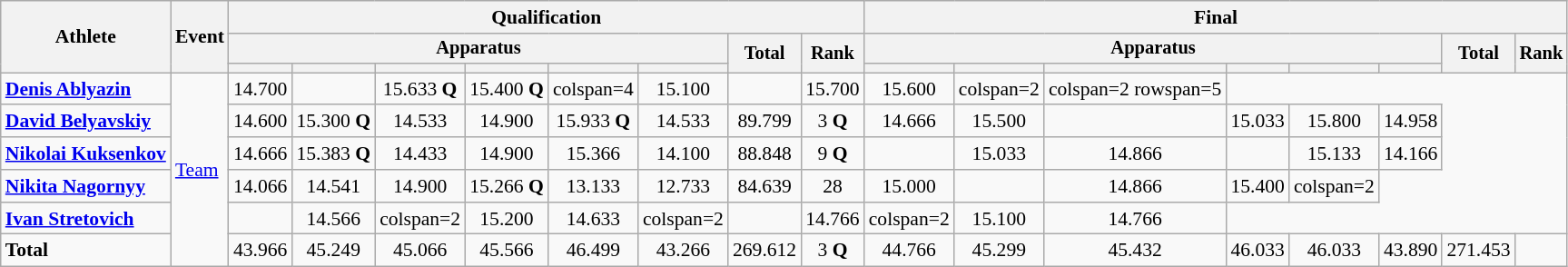<table class="wikitable" style="font-size:90%">
<tr>
<th rowspan=3>Athlete</th>
<th rowspan=3>Event</th>
<th colspan =8>Qualification</th>
<th colspan =8>Final</th>
</tr>
<tr style="font-size:95%">
<th colspan=6>Apparatus</th>
<th rowspan=2>Total</th>
<th rowspan=2>Rank</th>
<th colspan=6>Apparatus</th>
<th rowspan=2>Total</th>
<th rowspan=2>Rank</th>
</tr>
<tr style="font-size:95%">
<th></th>
<th></th>
<th></th>
<th></th>
<th></th>
<th></th>
<th></th>
<th></th>
<th></th>
<th></th>
<th></th>
<th></th>
</tr>
<tr align=center>
<td align=left><strong><a href='#'>Denis Ablyazin</a></strong></td>
<td align=left rowspan=6><a href='#'>Team</a></td>
<td>14.700</td>
<td></td>
<td>15.633 <strong>Q</strong></td>
<td>15.400 <strong>Q</strong></td>
<td>colspan=4 </td>
<td>15.100</td>
<td></td>
<td>15.700</td>
<td>15.600</td>
<td>colspan=2 </td>
<td>colspan=2 rowspan=5 </td>
</tr>
<tr align=center>
<td align=left><strong><a href='#'>David Belyavskiy</a></strong></td>
<td>14.600</td>
<td>15.300 <strong>Q</strong></td>
<td>14.533</td>
<td>14.900</td>
<td>15.933 <strong>Q</strong></td>
<td>14.533</td>
<td>89.799</td>
<td>3 <strong>Q</strong></td>
<td>14.666</td>
<td>15.500</td>
<td></td>
<td>15.033</td>
<td>15.800</td>
<td>14.958</td>
</tr>
<tr align=center>
<td align=left><strong><a href='#'>Nikolai Kuksenkov</a></strong></td>
<td>14.666</td>
<td>15.383 <strong>Q</strong></td>
<td>14.433</td>
<td>14.900</td>
<td>15.366</td>
<td>14.100</td>
<td>88.848</td>
<td>9 <strong>Q</strong></td>
<td></td>
<td>15.033</td>
<td>14.866</td>
<td></td>
<td>15.133</td>
<td>14.166</td>
</tr>
<tr align=center>
<td align=left><strong><a href='#'>Nikita Nagornyy</a></strong></td>
<td>14.066</td>
<td>14.541</td>
<td>14.900</td>
<td>15.266 <strong>Q</strong></td>
<td>13.133</td>
<td>12.733</td>
<td>84.639</td>
<td>28</td>
<td>15.000</td>
<td></td>
<td>14.866</td>
<td>15.400</td>
<td>colspan=2 </td>
</tr>
<tr align=center>
<td align=left><strong><a href='#'>Ivan Stretovich</a></strong></td>
<td></td>
<td>14.566</td>
<td>colspan=2 </td>
<td>15.200</td>
<td>14.633</td>
<td>colspan=2 </td>
<td></td>
<td>14.766</td>
<td>colspan=2 </td>
<td>15.100</td>
<td>14.766</td>
</tr>
<tr align=center>
<td align=left><strong>Total</strong></td>
<td>43.966</td>
<td>45.249</td>
<td>45.066</td>
<td>45.566</td>
<td>46.499</td>
<td>43.266</td>
<td>269.612</td>
<td>3 <strong>Q</strong></td>
<td>44.766</td>
<td>45.299</td>
<td>45.432</td>
<td>46.033</td>
<td>46.033</td>
<td>43.890</td>
<td>271.453</td>
<td></td>
</tr>
</table>
